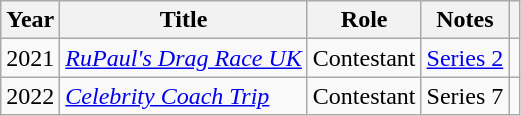<table class="wikitable plainrowheaders sortable">
<tr>
<th scope="col">Year</th>
<th scope="col">Title</th>
<th scope="col">Role</th>
<th scope="col">Notes</th>
<th style="text-align: center;" class="unsortable"></th>
</tr>
<tr>
<td>2021</td>
<td><em><a href='#'>RuPaul's Drag Race UK</a></em></td>
<td>Contestant</td>
<td><a href='#'>Series 2</a></td>
<td></td>
</tr>
<tr>
<td>2022</td>
<td><em><a href='#'>Celebrity Coach Trip</a></em></td>
<td>Contestant</td>
<td>Series 7</td>
<td></td>
</tr>
</table>
